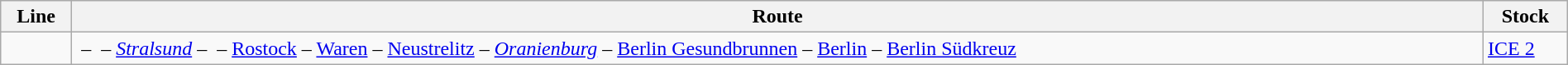<table class="wikitable" width="100%">
<tr>
<th>Line</th>
<th>Route</th>
<th>Stock</th>
</tr>
<tr>
<td></td>
<td><em> –  – <a href='#'>Stralsund</a> –  – </em> <a href='#'>Rostock</a> – <a href='#'>Waren</a> – <a href='#'>Neustrelitz</a> – <em><a href='#'>Oranienburg</a></em> – <a href='#'>Berlin Gesundbrunnen</a> – <a href='#'>Berlin</a> – <a href='#'>Berlin Südkreuz</a></td>
<td><a href='#'>ICE 2</a></td>
</tr>
</table>
